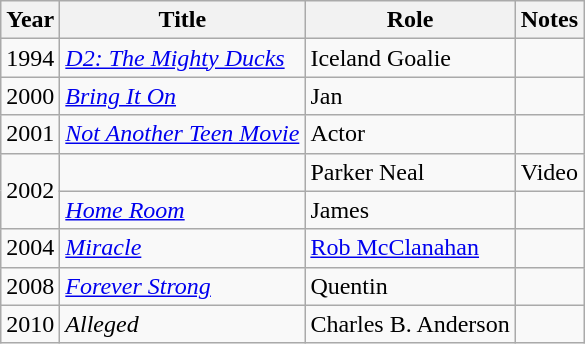<table class="wikitable sortable">
<tr>
<th>Year</th>
<th>Title</th>
<th>Role</th>
<th class="unsortable">Notes</th>
</tr>
<tr>
<td>1994</td>
<td><em><a href='#'>D2: The Mighty Ducks</a></em></td>
<td>Iceland Goalie</td>
<td></td>
</tr>
<tr>
<td>2000</td>
<td><em><a href='#'>Bring It On</a></em></td>
<td>Jan</td>
<td></td>
</tr>
<tr>
<td>2001</td>
<td><em><a href='#'>Not Another Teen Movie</a></em></td>
<td>Actor</td>
<td></td>
</tr>
<tr>
<td rowspan=2>2002</td>
<td><em></em></td>
<td>Parker Neal</td>
<td>Video</td>
</tr>
<tr>
<td><em><a href='#'>Home Room</a></em></td>
<td>James</td>
<td></td>
</tr>
<tr>
<td>2004</td>
<td><em><a href='#'>Miracle</a></em></td>
<td><a href='#'>Rob McClanahan</a></td>
<td></td>
</tr>
<tr>
<td>2008</td>
<td><em><a href='#'>Forever Strong</a></em></td>
<td>Quentin</td>
<td></td>
</tr>
<tr>
<td>2010</td>
<td><em>Alleged</em></td>
<td>Charles B. Anderson</td>
<td></td>
</tr>
</table>
